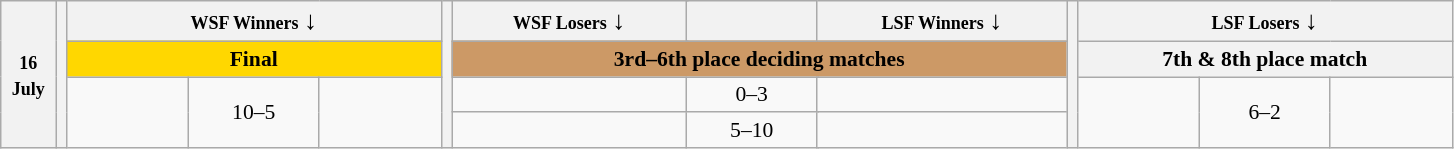<table class="wikitable" style="font-size: 90%;">
<tr>
<th rowspan="5" width=30><small>16<br>July</small></th>
<th rowspan="5"></th>
<th colspan="3"><small>WSF Winners</small> <big>↓</big></th>
<th rowspan=4></th>
<th colspan="2"><small>WSF Losers</small> <big>↓</big></th>
<th></th>
<th colspan="2"><small>LSF Winners</small> <big>↓</big></th>
<th rowspan=4></th>
<th colspan="5"><small>LSF Losers</small> <big>↓</big></th>
</tr>
<tr>
<th colspan="3" style="background: gold;">Final</th>
<th colspan="5" style="background-color: #C96;">3rd–6th place deciding matches</th>
<th colspan="3">7th & 8th place match</th>
</tr>
<tr>
<td rowspan=3 align="right" width=75></td>
<td rowspan=3 align="center" width=80>10–5</td>
<td rowspan=3 width=75></td>
<td align="right" width="80"></td>
<td align="center" colspan=3 width=80>0–3</td>
<td width=160></td>
<td rowspan=3 width="75" align="right"></td>
<td rowspan=3 width=80 align="center">6–2</td>
<td rowspan=3 width="75"></td>
</tr>
<tr>
<td width="150" align="right"></td>
<td align="center" colspan=3>5–10</td>
<td></td>
</tr>
</table>
